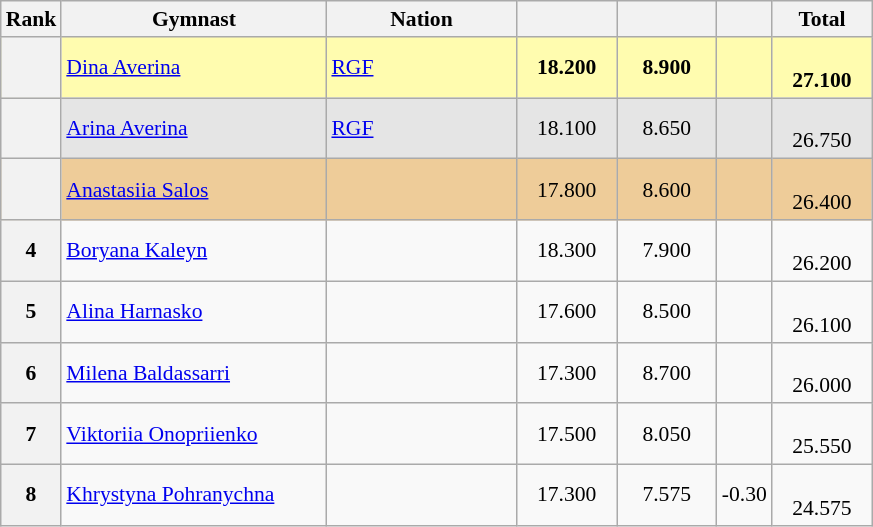<table class="wikitable sortable" style="text-align:center; font-size:90%">
<tr>
<th scope="col" style="width:20px;">Rank</th>
<th ! scope="col" style="width:170px;">Gymnast</th>
<th ! scope="col" style="width:120px;">Nation</th>
<th ! scope="col" style="width:60px;"></th>
<th ! scope="col" style="width:60px;"></th>
<th ! scope="col" style="width:30px;"></th>
<th ! scope="col" style="width:60px;">Total</th>
</tr>
<tr bgcolor=fffcaf>
<th scope=row></th>
<td align=left><a href='#'>Dina Averina</a></td>
<td style="text-align:left;"><a href='#'>RGF</a></td>
<td><strong>18.200</strong></td>
<td><strong>8.900</strong></td>
<td></td>
<td><br><strong>27.100</strong></td>
</tr>
<tr bgcolor=e5e5e5>
<th scope=row></th>
<td align=left><a href='#'>Arina Averina</a></td>
<td style="text-align:left;"><a href='#'>RGF</a></td>
<td>18.100</td>
<td>8.650</td>
<td></td>
<td><br>26.750</td>
</tr>
<tr bgcolor=eecc99>
<th scope=row></th>
<td align=left><a href='#'>Anastasiia Salos</a></td>
<td style="text-align:left;"></td>
<td>17.800</td>
<td>8.600</td>
<td></td>
<td><br>26.400</td>
</tr>
<tr>
<th scope=row>4</th>
<td align=left><a href='#'>Boryana Kaleyn</a></td>
<td style="text-align:left;"></td>
<td>18.300</td>
<td>7.900</td>
<td></td>
<td><br>26.200</td>
</tr>
<tr>
<th scope=row>5</th>
<td align=left><a href='#'>Alina Harnasko</a></td>
<td style="text-align:left;"></td>
<td>17.600</td>
<td>8.500</td>
<td></td>
<td><br>26.100</td>
</tr>
<tr>
<th scope=row>6</th>
<td align=left><a href='#'>Milena Baldassarri</a></td>
<td style="text-align:left;"></td>
<td>17.300</td>
<td>8.700</td>
<td></td>
<td><br>26.000</td>
</tr>
<tr>
<th scope=row>7</th>
<td align=left><a href='#'>Viktoriia Onopriienko</a></td>
<td style="text-align:left;"></td>
<td>17.500</td>
<td>8.050</td>
<td></td>
<td><br>25.550</td>
</tr>
<tr>
<th scope=row>8</th>
<td align=left><a href='#'>Khrystyna Pohranychna</a></td>
<td style="text-align:left;"></td>
<td>17.300</td>
<td>7.575</td>
<td>-0.30</td>
<td><br>24.575</td>
</tr>
</table>
